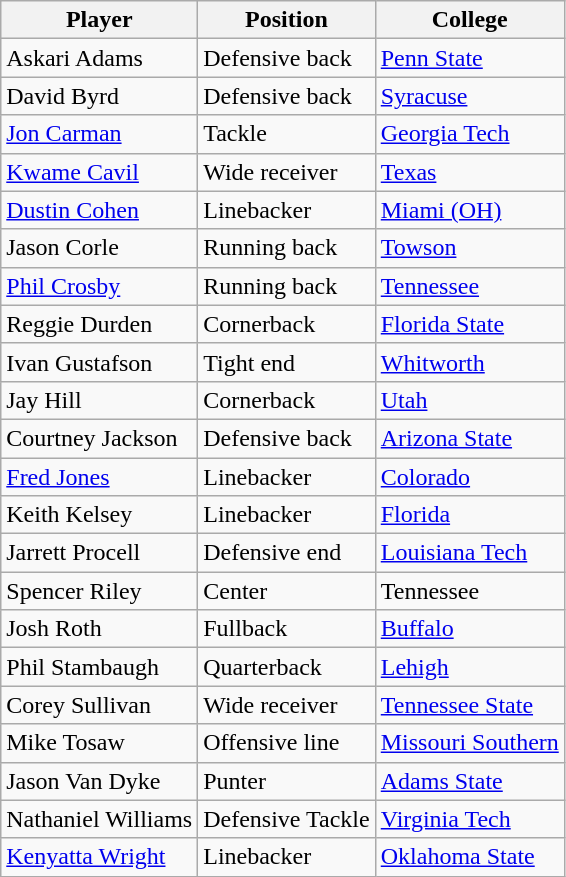<table class="wikitable">
<tr>
<th>Player</th>
<th>Position</th>
<th>College</th>
</tr>
<tr>
<td>Askari Adams</td>
<td>Defensive back</td>
<td><a href='#'>Penn State</a></td>
</tr>
<tr>
<td>David Byrd</td>
<td>Defensive back</td>
<td><a href='#'>Syracuse</a></td>
</tr>
<tr>
<td><a href='#'>Jon Carman</a></td>
<td>Tackle</td>
<td><a href='#'>Georgia Tech</a></td>
</tr>
<tr>
<td><a href='#'>Kwame Cavil</a></td>
<td>Wide receiver</td>
<td><a href='#'>Texas</a></td>
</tr>
<tr>
<td><a href='#'>Dustin Cohen</a></td>
<td>Linebacker</td>
<td><a href='#'>Miami (OH)</a></td>
</tr>
<tr>
<td>Jason Corle</td>
<td>Running back</td>
<td><a href='#'>Towson</a></td>
</tr>
<tr>
<td><a href='#'>Phil Crosby</a></td>
<td>Running back</td>
<td><a href='#'>Tennessee</a></td>
</tr>
<tr>
<td>Reggie Durden</td>
<td>Cornerback</td>
<td><a href='#'>Florida State</a></td>
</tr>
<tr>
<td>Ivan Gustafson</td>
<td>Tight end</td>
<td><a href='#'>Whitworth</a></td>
</tr>
<tr>
<td>Jay Hill</td>
<td>Cornerback</td>
<td><a href='#'>Utah</a></td>
</tr>
<tr>
<td>Courtney Jackson</td>
<td>Defensive back</td>
<td><a href='#'>Arizona State</a></td>
</tr>
<tr>
<td><a href='#'>Fred Jones</a></td>
<td>Linebacker</td>
<td><a href='#'>Colorado</a></td>
</tr>
<tr>
<td>Keith Kelsey</td>
<td>Linebacker</td>
<td><a href='#'>Florida</a></td>
</tr>
<tr>
<td>Jarrett Procell</td>
<td>Defensive end</td>
<td><a href='#'>Louisiana Tech</a></td>
</tr>
<tr>
<td>Spencer Riley</td>
<td>Center</td>
<td>Tennessee</td>
</tr>
<tr>
<td>Josh Roth</td>
<td>Fullback</td>
<td><a href='#'>Buffalo</a></td>
</tr>
<tr>
<td>Phil Stambaugh</td>
<td>Quarterback</td>
<td><a href='#'>Lehigh</a></td>
</tr>
<tr>
<td>Corey Sullivan</td>
<td>Wide receiver</td>
<td><a href='#'>Tennessee State</a></td>
</tr>
<tr>
<td>Mike Tosaw</td>
<td>Offensive line</td>
<td><a href='#'>Missouri Southern</a></td>
</tr>
<tr>
<td>Jason Van Dyke</td>
<td>Punter</td>
<td><a href='#'>Adams State</a></td>
</tr>
<tr>
<td>Nathaniel Williams</td>
<td>Defensive Tackle</td>
<td><a href='#'>Virginia Tech</a></td>
</tr>
<tr>
<td><a href='#'>Kenyatta Wright</a></td>
<td>Linebacker</td>
<td><a href='#'>Oklahoma State</a></td>
</tr>
</table>
